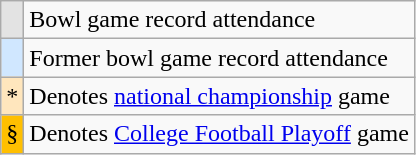<table class="wikitable">
<tr>
<td style="text-align:center; background:#e3e3e3;"></td>
<td>Bowl game record attendance</td>
</tr>
<tr>
<td style="text-align:center; background:#d0e7ff;"></td>
<td>Former bowl game record attendance</td>
</tr>
<tr>
<td style="text-align:center; background:#ffe6bd;">*</td>
<td>Denotes <a href='#'>national championship</a> game</td>
</tr>
<tr>
<td style="text-align:center; background:#FFBF00;">§</td>
<td>Denotes <a href='#'>College Football Playoff</a> game</td>
</tr>
</table>
